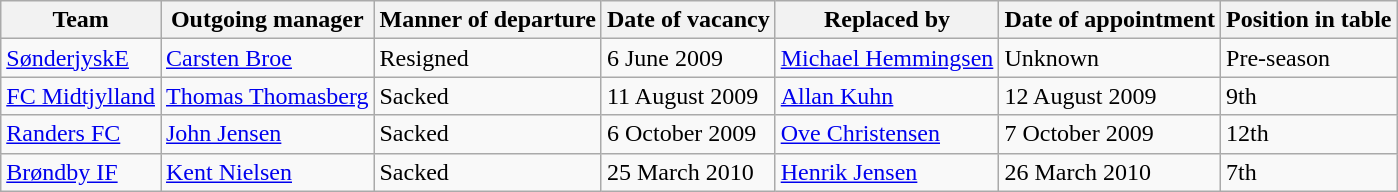<table class="wikitable">
<tr>
<th>Team</th>
<th>Outgoing manager</th>
<th>Manner of departure</th>
<th>Date of vacancy</th>
<th>Replaced by</th>
<th>Date of appointment</th>
<th>Position in table</th>
</tr>
<tr>
<td><a href='#'>SønderjyskE</a></td>
<td> <a href='#'>Carsten Broe</a></td>
<td>Resigned</td>
<td>6 June 2009</td>
<td> <a href='#'>Michael Hemmingsen</a></td>
<td>Unknown</td>
<td>Pre-season</td>
</tr>
<tr>
<td><a href='#'>FC Midtjylland</a></td>
<td> <a href='#'>Thomas Thomasberg</a></td>
<td>Sacked</td>
<td>11 August 2009</td>
<td> <a href='#'>Allan Kuhn</a></td>
<td>12 August 2009</td>
<td>9th</td>
</tr>
<tr>
<td><a href='#'>Randers FC</a></td>
<td> <a href='#'>John Jensen</a></td>
<td>Sacked</td>
<td>6 October 2009</td>
<td> <a href='#'>Ove Christensen</a></td>
<td>7 October 2009</td>
<td>12th</td>
</tr>
<tr>
<td><a href='#'>Brøndby IF</a></td>
<td> <a href='#'>Kent Nielsen</a></td>
<td>Sacked</td>
<td>25 March 2010</td>
<td> <a href='#'>Henrik Jensen</a></td>
<td>26 March 2010</td>
<td>7th</td>
</tr>
</table>
